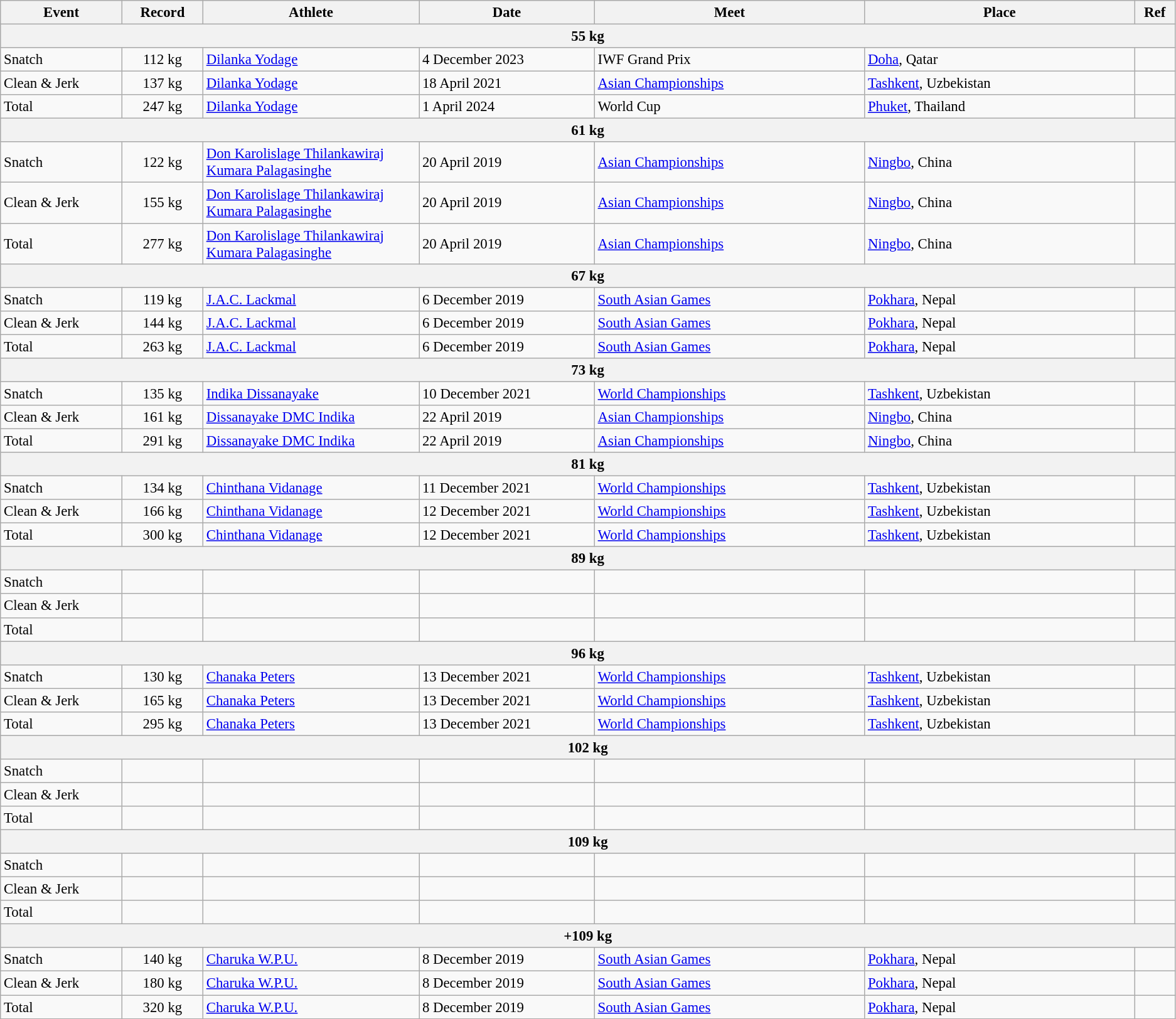<table class="wikitable" style="font-size:95%;">
<tr>
<th width=9%>Event</th>
<th width=6%>Record</th>
<th width=16%>Athlete</th>
<th width=13%>Date</th>
<th width=20%>Meet</th>
<th width=20%>Place</th>
<th width=3%>Ref</th>
</tr>
<tr bgcolor="#DDDDDD">
<th colspan="7">55 kg</th>
</tr>
<tr>
<td>Snatch</td>
<td align="center">112 kg</td>
<td><a href='#'>Dilanka Yodage</a></td>
<td>4 December 2023</td>
<td>IWF Grand Prix</td>
<td><a href='#'>Doha</a>, Qatar</td>
<td></td>
</tr>
<tr>
<td>Clean & Jerk</td>
<td align="center">137 kg</td>
<td><a href='#'>Dilanka Yodage</a></td>
<td>18 April 2021</td>
<td><a href='#'>Asian Championships</a></td>
<td><a href='#'>Tashkent</a>, Uzbekistan</td>
<td></td>
</tr>
<tr>
<td>Total</td>
<td align="center">247 kg</td>
<td><a href='#'>Dilanka Yodage</a></td>
<td>1 April 2024</td>
<td>World Cup</td>
<td><a href='#'>Phuket</a>, Thailand</td>
<td></td>
</tr>
<tr bgcolor="#DDDDDD">
<th colspan="7">61 kg</th>
</tr>
<tr>
<td>Snatch</td>
<td align="center">122 kg</td>
<td><a href='#'>Don Karolislage Thilankawiraj Kumara Palagasinghe</a></td>
<td>20 April 2019</td>
<td><a href='#'>Asian Championships</a></td>
<td><a href='#'>Ningbo</a>, China</td>
<td></td>
</tr>
<tr>
<td>Clean & Jerk</td>
<td align="center">155 kg</td>
<td><a href='#'>Don Karolislage Thilankawiraj Kumara Palagasinghe</a></td>
<td>20 April 2019</td>
<td><a href='#'>Asian Championships</a></td>
<td><a href='#'>Ningbo</a>, China</td>
<td></td>
</tr>
<tr>
<td>Total</td>
<td align="center">277 kg</td>
<td><a href='#'>Don Karolislage Thilankawiraj Kumara Palagasinghe</a></td>
<td>20 April 2019</td>
<td><a href='#'>Asian Championships</a></td>
<td><a href='#'>Ningbo</a>, China</td>
<td></td>
</tr>
<tr bgcolor="#DDDDDD">
<th colspan="7">67 kg</th>
</tr>
<tr>
<td>Snatch</td>
<td align="center">119 kg</td>
<td><a href='#'>J.A.C. Lackmal</a></td>
<td>6 December 2019</td>
<td><a href='#'>South Asian Games</a></td>
<td><a href='#'>Pokhara</a>, Nepal</td>
<td></td>
</tr>
<tr>
<td>Clean & Jerk</td>
<td align="center">144 kg</td>
<td><a href='#'>J.A.C. Lackmal</a></td>
<td>6 December 2019</td>
<td><a href='#'>South Asian Games</a></td>
<td><a href='#'>Pokhara</a>, Nepal</td>
<td></td>
</tr>
<tr>
<td>Total</td>
<td align="center">263 kg</td>
<td><a href='#'>J.A.C. Lackmal</a></td>
<td>6 December 2019</td>
<td><a href='#'>South Asian Games</a></td>
<td><a href='#'>Pokhara</a>, Nepal</td>
<td></td>
</tr>
<tr bgcolor="#DDDDDD">
<th colspan="7">73 kg</th>
</tr>
<tr>
<td>Snatch</td>
<td align="center">135 kg</td>
<td><a href='#'>Indika Dissanayake</a></td>
<td>10 December 2021</td>
<td><a href='#'>World Championships</a></td>
<td><a href='#'>Tashkent</a>, Uzbekistan</td>
<td></td>
</tr>
<tr>
<td>Clean & Jerk</td>
<td align="center">161 kg</td>
<td><a href='#'>Dissanayake DMC Indika</a></td>
<td>22 April 2019</td>
<td><a href='#'>Asian Championships</a></td>
<td><a href='#'>Ningbo</a>, China</td>
<td></td>
</tr>
<tr>
<td>Total</td>
<td align="center">291 kg</td>
<td><a href='#'>Dissanayake DMC Indika</a></td>
<td>22 April 2019</td>
<td><a href='#'>Asian Championships</a></td>
<td><a href='#'>Ningbo</a>, China</td>
<td></td>
</tr>
<tr bgcolor="#DDDDDD">
<th colspan="7">81 kg</th>
</tr>
<tr>
<td>Snatch</td>
<td align="center">134 kg</td>
<td><a href='#'>Chinthana Vidanage</a></td>
<td>11 December 2021</td>
<td><a href='#'>World Championships</a></td>
<td><a href='#'>Tashkent</a>, Uzbekistan</td>
<td></td>
</tr>
<tr>
<td>Clean & Jerk</td>
<td align="center">166 kg</td>
<td><a href='#'>Chinthana Vidanage</a></td>
<td>12 December 2021</td>
<td><a href='#'>World Championships</a></td>
<td><a href='#'>Tashkent</a>, Uzbekistan</td>
<td></td>
</tr>
<tr>
<td>Total</td>
<td align="center">300 kg</td>
<td><a href='#'>Chinthana Vidanage</a></td>
<td>12 December 2021</td>
<td><a href='#'>World Championships</a></td>
<td><a href='#'>Tashkent</a>, Uzbekistan</td>
<td></td>
</tr>
<tr bgcolor="#DDDDDD">
<th colspan="7">89 kg</th>
</tr>
<tr>
<td>Snatch</td>
<td align="center"></td>
<td></td>
<td></td>
<td></td>
<td></td>
<td></td>
</tr>
<tr>
<td>Clean & Jerk</td>
<td align="center"></td>
<td></td>
<td></td>
<td></td>
<td></td>
<td></td>
</tr>
<tr>
<td>Total</td>
<td align="center"></td>
<td></td>
<td></td>
<td></td>
<td></td>
<td></td>
</tr>
<tr bgcolor="#DDDDDD">
<th colspan="7">96 kg</th>
</tr>
<tr>
<td>Snatch</td>
<td align="center">130 kg</td>
<td><a href='#'>Chanaka Peters</a></td>
<td>13 December 2021</td>
<td><a href='#'>World Championships</a></td>
<td><a href='#'>Tashkent</a>, Uzbekistan</td>
<td></td>
</tr>
<tr>
<td>Clean & Jerk</td>
<td align="center">165 kg</td>
<td><a href='#'>Chanaka Peters</a></td>
<td>13 December 2021</td>
<td><a href='#'>World Championships</a></td>
<td><a href='#'>Tashkent</a>, Uzbekistan</td>
<td></td>
</tr>
<tr>
<td>Total</td>
<td align="center">295 kg</td>
<td><a href='#'>Chanaka Peters</a></td>
<td>13 December 2021</td>
<td><a href='#'>World Championships</a></td>
<td><a href='#'>Tashkent</a>, Uzbekistan</td>
<td></td>
</tr>
<tr bgcolor="#DDDDDD">
<th colspan="7">102 kg</th>
</tr>
<tr>
<td>Snatch</td>
<td align="center"></td>
<td></td>
<td></td>
<td></td>
<td></td>
<td></td>
</tr>
<tr>
<td>Clean & Jerk</td>
<td align="center"></td>
<td></td>
<td></td>
<td></td>
<td></td>
<td></td>
</tr>
<tr>
<td>Total</td>
<td align="center"></td>
<td></td>
<td></td>
<td></td>
<td></td>
<td></td>
</tr>
<tr bgcolor="#DDDDDD">
<th colspan="7">109 kg</th>
</tr>
<tr>
<td>Snatch</td>
<td align="center"></td>
<td></td>
<td></td>
<td></td>
<td></td>
<td></td>
</tr>
<tr>
<td>Clean & Jerk</td>
<td align="center"></td>
<td></td>
<td></td>
<td></td>
<td></td>
<td></td>
</tr>
<tr>
<td>Total</td>
<td align="center"></td>
<td></td>
<td></td>
<td></td>
<td></td>
<td></td>
</tr>
<tr bgcolor="#DDDDDD">
<th colspan="7">+109 kg</th>
</tr>
<tr>
<td>Snatch</td>
<td align="center">140 kg</td>
<td><a href='#'>Charuka W.P.U.</a></td>
<td>8 December 2019</td>
<td><a href='#'>South Asian Games</a></td>
<td><a href='#'>Pokhara</a>, Nepal</td>
<td></td>
</tr>
<tr>
<td>Clean & Jerk</td>
<td align="center">180 kg</td>
<td><a href='#'>Charuka W.P.U.</a></td>
<td>8 December 2019</td>
<td><a href='#'>South Asian Games</a></td>
<td><a href='#'>Pokhara</a>, Nepal</td>
<td></td>
</tr>
<tr>
<td>Total</td>
<td align="center">320 kg</td>
<td><a href='#'>Charuka W.P.U.</a></td>
<td>8 December 2019</td>
<td><a href='#'>South Asian Games</a></td>
<td><a href='#'>Pokhara</a>, Nepal</td>
<td></td>
</tr>
</table>
